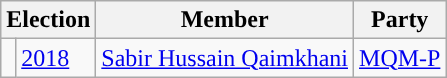<table class="wikitable">
<tr>
<th colspan="2">Election</th>
<th>Member</th>
<th>Party</th>
</tr>
<tr>
<td style="background-color: "></td>
<td><a href='#'>2018</a></td>
<td><a href='#'>Sabir Hussain Qaimkhani</a></td>
<td><a href='#'>MQM-P</a></td>
</tr>
</table>
